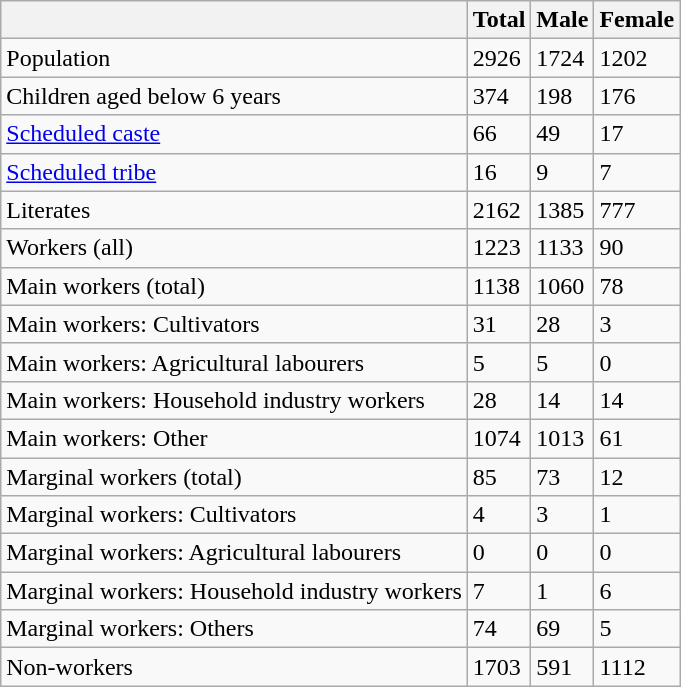<table class="wikitable sortable">
<tr>
<th></th>
<th>Total</th>
<th>Male</th>
<th>Female</th>
</tr>
<tr>
<td>Population</td>
<td>2926</td>
<td>1724</td>
<td>1202</td>
</tr>
<tr>
<td>Children aged below 6 years</td>
<td>374</td>
<td>198</td>
<td>176</td>
</tr>
<tr>
<td><a href='#'>Scheduled caste</a></td>
<td>66</td>
<td>49</td>
<td>17</td>
</tr>
<tr>
<td><a href='#'>Scheduled tribe</a></td>
<td>16</td>
<td>9</td>
<td>7</td>
</tr>
<tr>
<td>Literates</td>
<td>2162</td>
<td>1385</td>
<td>777</td>
</tr>
<tr>
<td>Workers (all)</td>
<td>1223</td>
<td>1133</td>
<td>90</td>
</tr>
<tr>
<td>Main workers (total)</td>
<td>1138</td>
<td>1060</td>
<td>78</td>
</tr>
<tr>
<td>Main workers: Cultivators</td>
<td>31</td>
<td>28</td>
<td>3</td>
</tr>
<tr>
<td>Main workers: Agricultural labourers</td>
<td>5</td>
<td>5</td>
<td>0</td>
</tr>
<tr>
<td>Main workers: Household industry workers</td>
<td>28</td>
<td>14</td>
<td>14</td>
</tr>
<tr>
<td>Main workers: Other</td>
<td>1074</td>
<td>1013</td>
<td>61</td>
</tr>
<tr>
<td>Marginal workers (total)</td>
<td>85</td>
<td>73</td>
<td>12</td>
</tr>
<tr>
<td>Marginal workers: Cultivators</td>
<td>4</td>
<td>3</td>
<td>1</td>
</tr>
<tr>
<td>Marginal workers: Agricultural labourers</td>
<td>0</td>
<td>0</td>
<td>0</td>
</tr>
<tr>
<td>Marginal workers: Household industry workers</td>
<td>7</td>
<td>1</td>
<td>6</td>
</tr>
<tr>
<td>Marginal workers: Others</td>
<td>74</td>
<td>69</td>
<td>5</td>
</tr>
<tr>
<td>Non-workers</td>
<td>1703</td>
<td>591</td>
<td>1112</td>
</tr>
</table>
